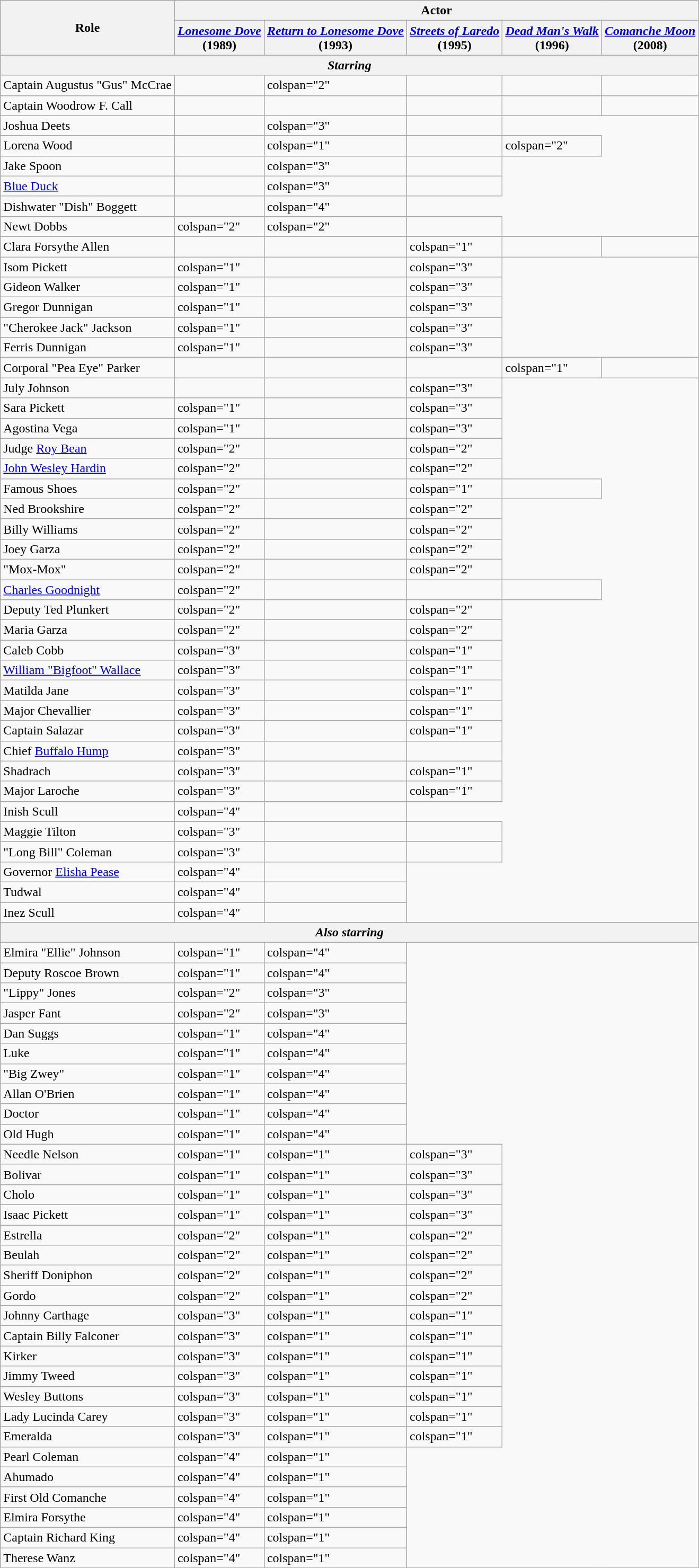<table class="wikitable">
<tr>
<th rowspan="2">Role</th>
<th colspan="5">Actor</th>
</tr>
<tr>
<th><em><a href='#'>Lonesome Dove</a></em> <br>(1989)</th>
<th><em><a href='#'>Return to Lonesome Dove</a></em> <br>(1993)</th>
<th><em><a href='#'>Streets of Laredo</a></em> <br>(1995)</th>
<th><em><a href='#'>Dead Man's Walk</a></em> <br>(1996)</th>
<th><em><a href='#'>Comanche Moon</a></em> <br>(2008)</th>
</tr>
<tr>
<th colspan="7"><em>Starring</em></th>
</tr>
<tr>
<td>Captain Augustus "Gus" McCrae</td>
<td></td>
<td>colspan="2" </td>
<td></td>
<td></td>
</tr>
<tr>
<td>Captain Woodrow F. Call</td>
<td></td>
<td></td>
<td></td>
<td></td>
<td></td>
</tr>
<tr>
<td>Joshua Deets</td>
<td></td>
<td>colspan="3" </td>
<td></td>
</tr>
<tr>
<td>Lorena Wood</td>
<td></td>
<td>colspan="1" </td>
<td></td>
<td>colspan="2" </td>
</tr>
<tr>
<td>Jake Spoon</td>
<td></td>
<td>colspan="3" </td>
<td></td>
</tr>
<tr>
<td><a href='#'>Blue Duck</a></td>
<td></td>
<td>colspan="3" </td>
<td></td>
</tr>
<tr>
<td>Dishwater "Dish" Boggett</td>
<td></td>
<td>colspan="4" </td>
</tr>
<tr>
<td>Newt Dobbs</td>
<td>colspan="2" </td>
<td>colspan="2" </td>
<td></td>
</tr>
<tr>
<td>Clara Forsythe Allen</td>
<td></td>
<td></td>
<td>colspan="1" </td>
<td></td>
<td></td>
</tr>
<tr>
<td>Isom Pickett</td>
<td>colspan="1" </td>
<td></td>
<td>colspan="3" </td>
</tr>
<tr>
<td>Gideon Walker</td>
<td>colspan="1" </td>
<td></td>
<td>colspan="3" </td>
</tr>
<tr>
<td>Gregor Dunnigan</td>
<td>colspan="1" </td>
<td></td>
<td>colspan="3" </td>
</tr>
<tr>
<td>"Cherokee Jack" Jackson</td>
<td>colspan="1" </td>
<td></td>
<td>colspan="3" </td>
</tr>
<tr>
<td>Ferris Dunnigan</td>
<td>colspan="1" </td>
<td></td>
<td>colspan="3" </td>
</tr>
<tr>
<td>Corporal "Pea Eye" Parker</td>
<td></td>
<td></td>
<td></td>
<td>colspan="1" </td>
<td></td>
</tr>
<tr>
<td>July Johnson</td>
<td></td>
<td></td>
<td>colspan="3" </td>
</tr>
<tr>
<td>Sara Pickett</td>
<td>colspan="1" </td>
<td></td>
<td>colspan="3" </td>
</tr>
<tr>
<td>Agostina Vega</td>
<td>colspan="1" </td>
<td></td>
<td>colspan="3" </td>
</tr>
<tr>
<td>Judge <a href='#'>Roy Bean</a></td>
<td>colspan="2" </td>
<td></td>
<td>colspan="2" </td>
</tr>
<tr>
<td><a href='#'>John Wesley Hardin</a></td>
<td>colspan="2" </td>
<td></td>
<td>colspan="2" </td>
</tr>
<tr>
<td>Famous Shoes</td>
<td>colspan="2" </td>
<td></td>
<td>colspan="1" </td>
<td></td>
</tr>
<tr>
<td>Ned Brookshire</td>
<td>colspan="2" </td>
<td></td>
<td>colspan="2" </td>
</tr>
<tr>
<td>Billy Williams</td>
<td>colspan="2" </td>
<td></td>
<td>colspan="2" </td>
</tr>
<tr>
<td>Joey Garza</td>
<td>colspan="2" </td>
<td></td>
<td>colspan="2" </td>
</tr>
<tr>
<td>"Mox-Mox"</td>
<td>colspan="2" </td>
<td></td>
<td>colspan="2" </td>
</tr>
<tr>
<td><a href='#'>Charles Goodnight</a></td>
<td>colspan="2" </td>
<td></td>
<td></td>
<td></td>
</tr>
<tr>
<td>Deputy Ted Plunkert</td>
<td>colspan="2" </td>
<td></td>
<td>colspan="2" </td>
</tr>
<tr>
<td>Maria Garza</td>
<td>colspan="2" </td>
<td></td>
<td>colspan="2" </td>
</tr>
<tr>
<td>Caleb Cobb</td>
<td>colspan="3" </td>
<td></td>
<td>colspan="1" </td>
</tr>
<tr>
<td><a href='#'>William "Bigfoot" Wallace</a></td>
<td>colspan="3" </td>
<td></td>
<td>colspan="1" </td>
</tr>
<tr>
<td>Matilda Jane</td>
<td>colspan="3" </td>
<td></td>
<td>colspan="1" </td>
</tr>
<tr>
<td>Major Chevallier</td>
<td>colspan="3" </td>
<td></td>
<td>colspan="1" </td>
</tr>
<tr>
<td>Captain Salazar</td>
<td>colspan="3" </td>
<td></td>
<td>colspan="1" </td>
</tr>
<tr>
<td>Chief <a href='#'>Buffalo Hump</a></td>
<td>colspan="3" </td>
<td></td>
<td></td>
</tr>
<tr>
<td>Shadrach</td>
<td>colspan="3" </td>
<td></td>
<td>colspan="1" </td>
</tr>
<tr>
<td>Major Laroche</td>
<td>colspan="3" </td>
<td></td>
<td>colspan="1" </td>
</tr>
<tr>
<td>Inish Scull</td>
<td>colspan="4" </td>
<td></td>
</tr>
<tr>
<td>Maggie Tilton</td>
<td>colspan="3" </td>
<td></td>
<td></td>
</tr>
<tr>
<td>"Long Bill" Coleman</td>
<td>colspan="3" </td>
<td></td>
<td></td>
</tr>
<tr>
<td>Governor <a href='#'>Elisha Pease</a></td>
<td>colspan="4" </td>
<td></td>
</tr>
<tr>
<td>Tudwal</td>
<td>colspan="4" </td>
<td></td>
</tr>
<tr>
<td>Inez Scull</td>
<td>colspan="4" </td>
<td></td>
</tr>
<tr>
<th colspan="7"><em>Also starring</em></th>
</tr>
<tr>
<td>Elmira "Ellie" Johnson</td>
<td>colspan="1" </td>
<td>colspan="4" </td>
</tr>
<tr>
<td>Deputy Roscoe Brown</td>
<td>colspan="1" </td>
<td>colspan="4" </td>
</tr>
<tr>
<td>"Lippy" Jones</td>
<td>colspan="2" </td>
<td>colspan="3" </td>
</tr>
<tr>
<td>Jasper Fant</td>
<td>colspan="2" </td>
<td>colspan="3" </td>
</tr>
<tr>
<td>Dan Suggs</td>
<td>colspan="1" </td>
<td>colspan="4" </td>
</tr>
<tr>
<td>Luke</td>
<td>colspan="1" </td>
<td>colspan="4" </td>
</tr>
<tr>
<td>"Big Zwey"</td>
<td>colspan="1" </td>
<td>colspan="4" </td>
</tr>
<tr>
<td>Allan O'Brien</td>
<td>colspan="1" </td>
<td>colspan="4" </td>
</tr>
<tr>
<td>Doctor</td>
<td>colspan="1" </td>
<td>colspan="4" </td>
</tr>
<tr>
<td>Old Hugh</td>
<td>colspan="1" </td>
<td>colspan="4" </td>
</tr>
<tr>
<td>Needle Nelson</td>
<td>colspan="1" </td>
<td>colspan="1" </td>
<td>colspan="3" </td>
</tr>
<tr>
<td>Bolivar</td>
<td>colspan="1" </td>
<td>colspan="1" </td>
<td>colspan="3" </td>
</tr>
<tr>
<td>Cholo</td>
<td>colspan="1" </td>
<td>colspan="1" </td>
<td>colspan="3" </td>
</tr>
<tr>
<td>Isaac Pickett</td>
<td>colspan="1" </td>
<td>colspan="1" </td>
<td>colspan="3" </td>
</tr>
<tr>
<td>Estrella</td>
<td>colspan="2" </td>
<td>colspan="1" </td>
<td>colspan="2" </td>
</tr>
<tr>
<td>Beulah</td>
<td>colspan="2" </td>
<td>colspan="1" </td>
<td>colspan="2" </td>
</tr>
<tr>
<td>Sheriff Doniphon</td>
<td>colspan="2" </td>
<td>colspan="1" </td>
<td>colspan="2" </td>
</tr>
<tr>
<td>Gordo</td>
<td>colspan="2" </td>
<td>colspan="1" </td>
<td>colspan="2" </td>
</tr>
<tr>
<td>Johnny Carthage</td>
<td>colspan="3" </td>
<td>colspan="1" </td>
<td>colspan="1" </td>
</tr>
<tr>
<td>Captain Billy Falconer</td>
<td>colspan="3" </td>
<td>colspan="1" </td>
<td>colspan="1" </td>
</tr>
<tr>
<td>Kirker</td>
<td>colspan="3" </td>
<td>colspan="1" </td>
<td>colspan="1" </td>
</tr>
<tr>
<td>Jimmy Tweed</td>
<td>colspan="3" </td>
<td>colspan="1" </td>
<td>colspan="1" </td>
</tr>
<tr>
<td>Wesley Buttons</td>
<td>colspan="3" </td>
<td>colspan="1" </td>
<td>colspan="1" </td>
</tr>
<tr>
<td>Lady Lucinda Carey</td>
<td>colspan="3" </td>
<td>colspan="1" </td>
<td>colspan="1" </td>
</tr>
<tr>
<td>Emeralda</td>
<td>colspan="3" </td>
<td>colspan="1" </td>
<td>colspan="1" </td>
</tr>
<tr>
<td>Pearl Coleman</td>
<td>colspan="4" </td>
<td>colspan="1" </td>
</tr>
<tr>
<td>Ahumado</td>
<td>colspan="4" </td>
<td>colspan="1" </td>
</tr>
<tr>
<td>First Old Comanche</td>
<td>colspan="4" </td>
<td>colspan="1" </td>
</tr>
<tr>
<td>Elmira Forsythe</td>
<td>colspan="4" </td>
<td>colspan="1" </td>
</tr>
<tr>
<td>Captain Richard King</td>
<td>colspan="4" </td>
<td>colspan="1" </td>
</tr>
<tr>
<td>Therese Wanz</td>
<td>colspan="4" </td>
<td>colspan="1" </td>
</tr>
<tr>
</tr>
</table>
